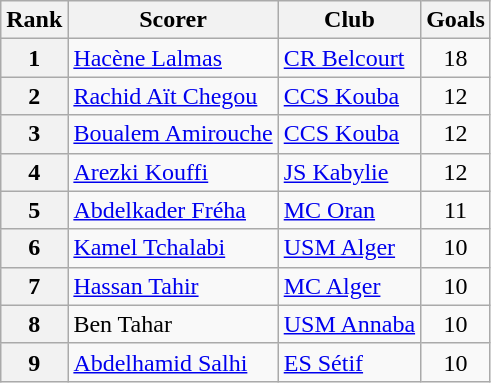<table class="wikitable" style="text-align:center">
<tr>
<th>Rank</th>
<th>Scorer</th>
<th>Club</th>
<th>Goals</th>
</tr>
<tr>
<th>1</th>
<td align="left"> <a href='#'>Hacène Lalmas</a></td>
<td align="left"><a href='#'>CR Belcourt</a></td>
<td style="text-align:center;">18</td>
</tr>
<tr>
<th>2</th>
<td align="left"> <a href='#'>Rachid Aït Chegou</a></td>
<td align="left"><a href='#'>CCS Kouba</a></td>
<td style="text-align:center;">12</td>
</tr>
<tr>
<th>3</th>
<td align="left"> <a href='#'>Boualem Amirouche</a></td>
<td align="left"><a href='#'>CCS Kouba</a></td>
<td style="text-align:center;">12</td>
</tr>
<tr>
<th>4</th>
<td align="left"> <a href='#'>Arezki Kouffi</a></td>
<td align="left"><a href='#'>JS Kabylie</a></td>
<td style="text-align:center;">12</td>
</tr>
<tr>
<th>5</th>
<td align="left"> <a href='#'>Abdelkader Fréha</a></td>
<td align="left"><a href='#'>MC Oran</a></td>
<td style="text-align:center;">11</td>
</tr>
<tr>
<th>6</th>
<td align="left"> <a href='#'>Kamel Tchalabi</a></td>
<td align="left"><a href='#'>USM Alger</a></td>
<td style="text-align:center;">10</td>
</tr>
<tr>
<th>7</th>
<td align="left"> <a href='#'>Hassan Tahir</a></td>
<td align="left"><a href='#'>MC Alger</a></td>
<td style="text-align:center;">10</td>
</tr>
<tr>
<th>8</th>
<td align="left"> Ben Tahar</td>
<td align="left"><a href='#'>USM Annaba</a></td>
<td style="text-align:center;">10</td>
</tr>
<tr>
<th>9</th>
<td align="left"> <a href='#'>Abdelhamid Salhi</a></td>
<td align="left"><a href='#'>ES Sétif</a></td>
<td style="text-align:center;">10</td>
</tr>
</table>
